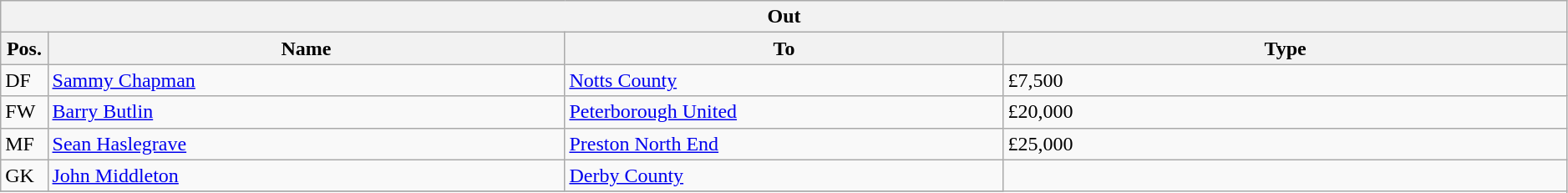<table class="wikitable" style="font-size:100%;width:99%;">
<tr>
<th colspan="4">Out</th>
</tr>
<tr>
<th width=3%>Pos.</th>
<th width=33%>Name</th>
<th width=28%>To</th>
<th width=36%>Type</th>
</tr>
<tr>
<td>DF</td>
<td><a href='#'>Sammy Chapman</a></td>
<td><a href='#'>Notts County</a></td>
<td>£7,500  </td>
</tr>
<tr>
<td>FW</td>
<td><a href='#'>Barry Butlin</a></td>
<td><a href='#'>Peterborough United</a></td>
<td>£20,000  </td>
</tr>
<tr>
<td>MF</td>
<td><a href='#'>Sean Haslegrave</a></td>
<td><a href='#'>Preston North End</a></td>
<td>£25,000  </td>
</tr>
<tr>
<td>GK</td>
<td><a href='#'>John Middleton</a></td>
<td><a href='#'>Derby County</a>  </td>
</tr>
<tr>
</tr>
</table>
